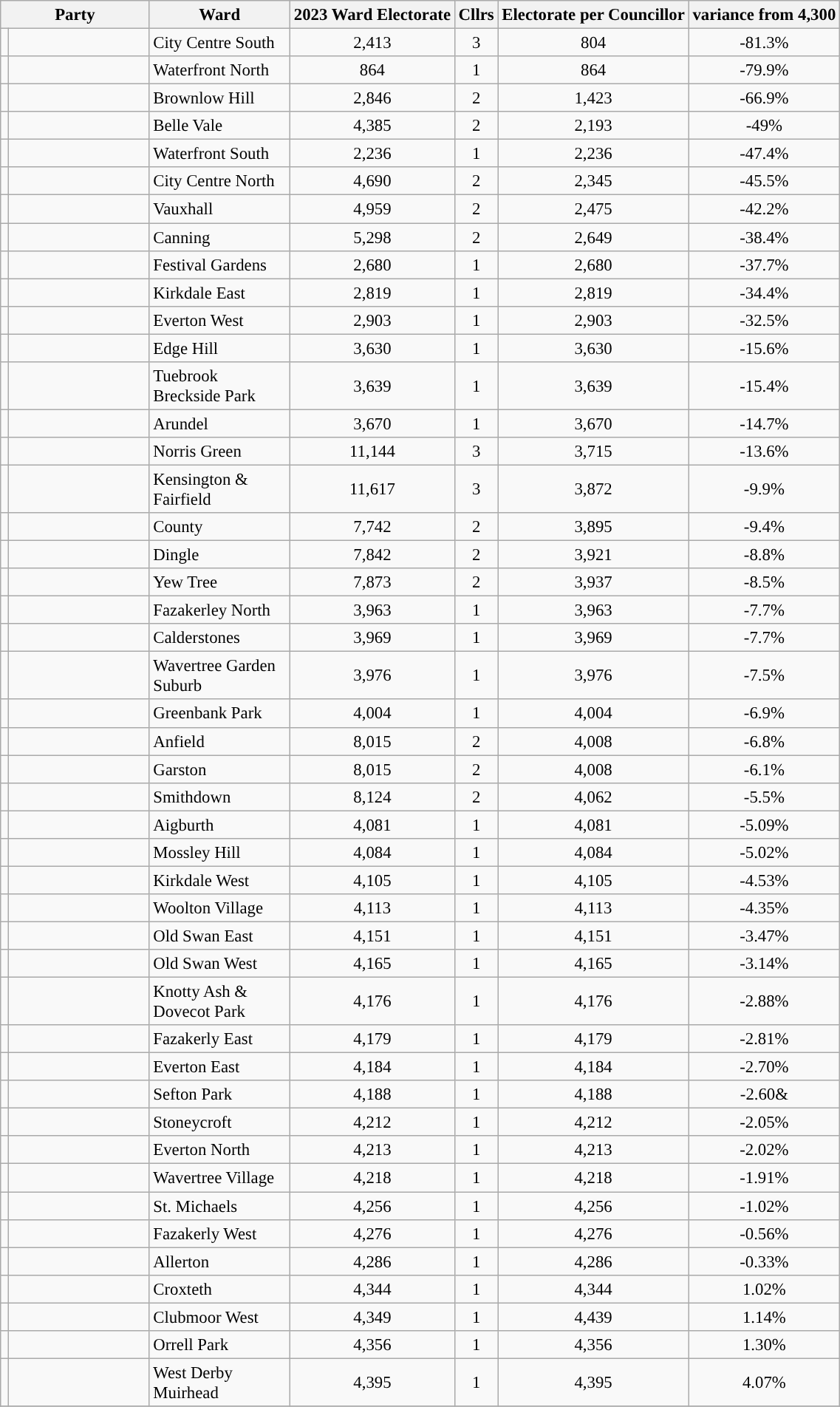<table class="wikitable" style="font-size:95%">
<tr>
<th colspan="2">Party</th>
<th colspan="1">Ward</th>
<th colspan="1">2023 Ward Electorate</th>
<th colspan="1">Cllrs</th>
<th colspan="1">Electorate per Councillor</th>
<th colspan="1">variance from 4,300</th>
</tr>
<tr>
<td style="background-color: "></td>
<td style="width: 90px"><a href='#'></a></td>
<td>City Centre South</td>
<td style="text-align:center; ">2,413</td>
<td style="text-align:center; ">3</td>
<td style="text-align:center; ">804</td>
<td style="text-align:center; ">-81.3%</td>
</tr>
<tr>
<td style="background-color: "></td>
<td style="width: 120px"><a href='#'></a></td>
<td style="width: 120px""text-align:right; ">Waterfront North</td>
<td style="text-align:center; ">864</td>
<td style="text-align:center; ">1</td>
<td style="text-align:center; ">864</td>
<td style="text-align:center; ">-79.9%</td>
</tr>
<tr>
<td style="background-color: "></td>
<td style="width: 90px"><a href='#'></a></td>
<td>Brownlow Hill</td>
<td style="text-align:center; ">2,846</td>
<td style="text-align:center; ">2</td>
<td style="text-align:center; ">1,423</td>
<td style="text-align:center; ">-66.9%</td>
</tr>
<tr>
<td style="background-color: "></td>
<td style="width: 90px"><a href='#'></a></td>
<td>Belle Vale</td>
<td style="text-align:center; ">4,385</td>
<td style="text-align:center; ">2</td>
<td style="text-align:center; ">2,193</td>
<td style="text-align:center; ">-49%</td>
</tr>
<tr>
<td style="background-color: "></td>
<td style="width: 90px"><a href='#'></a></td>
<td>Waterfront South</td>
<td style="text-align:center; ">2,236</td>
<td style="text-align:center; ">1</td>
<td style="text-align:center; ">2,236</td>
<td style="text-align:center; ">-47.4%</td>
</tr>
<tr>
<td style="background-color: "></td>
<td style="width: 90px"><a href='#'></a></td>
<td>City Centre North</td>
<td style="text-align:center; ">4,690</td>
<td style="text-align:center; ">2</td>
<td style="text-align:center; ">2,345</td>
<td style="text-align:center; ">-45.5%</td>
</tr>
<tr>
<td style="background-color: "></td>
<td style="width: 90px"><a href='#'></a></td>
<td>Vauxhall</td>
<td style="text-align:center; ">4,959</td>
<td style="text-align:center; ">2</td>
<td style="text-align:center; ">2,475</td>
<td style="text-align:center; ">-42.2%</td>
</tr>
<tr>
<td style="background-color: "></td>
<td style="width: 90px"><a href='#'></a></td>
<td>Canning</td>
<td style="text-align:center; ">5,298</td>
<td style="text-align:center; ">2</td>
<td style="text-align:center; ">2,649</td>
<td style="text-align:center; ">-38.4%</td>
</tr>
<tr>
<td style="background-color: "></td>
<td style="width: 90px"><a href='#'></a></td>
<td>Festival Gardens</td>
<td style="text-align:center; ">2,680</td>
<td style="text-align:center; ">1</td>
<td style="text-align:center; ">2,680</td>
<td style="text-align:center; ">-37.7%</td>
</tr>
<tr>
<td style="background-color: "></td>
<td style="width: 90px"><a href='#'></a></td>
<td>Kirkdale East</td>
<td style="text-align:center; ">2,819</td>
<td style="text-align:center; ">1</td>
<td style="text-align:center; ">2,819</td>
<td style="text-align:center; ">-34.4%</td>
</tr>
<tr>
<td style="background-color: "></td>
<td style="width: 90px"><a href='#'></a></td>
<td>Everton West</td>
<td style="text-align:center; ">2,903</td>
<td style="text-align:center; ">1</td>
<td style="text-align:center; ">2,903</td>
<td style="text-align:center; ">-32.5%</td>
</tr>
<tr>
<td style="background-color: "></td>
<td style="width: 90px"><a href='#'></a></td>
<td>Edge Hill</td>
<td style="text-align:center; ">3,630</td>
<td style="text-align:center; ">1</td>
<td style="text-align:center; ">3,630</td>
<td style="text-align:center; ">-15.6%</td>
</tr>
<tr>
<td style="background-color: "></td>
<td style="width: 90px"><a href='#'></a></td>
<td>Tuebrook Breckside Park</td>
<td style="text-align:center; ">3,639</td>
<td style="text-align:center; ">1</td>
<td style="text-align:center; ">3,639</td>
<td style="text-align:center; ">-15.4%</td>
</tr>
<tr>
<td style="background-color: "></td>
<td style="width: 90px"><a href='#'></a></td>
<td>Arundel</td>
<td style="text-align:center; ">3,670</td>
<td style="text-align:center; ">1</td>
<td style="text-align:center; ">3,670</td>
<td style="text-align:center; ">-14.7%</td>
</tr>
<tr>
<td style="background-color: "></td>
<td style="width: 90px"><a href='#'></a></td>
<td>Norris Green</td>
<td style="text-align:center; ">11,144</td>
<td style="text-align:center; ">3</td>
<td style="text-align:center; ">3,715</td>
<td style="text-align:center; ">-13.6%</td>
</tr>
<tr>
<td style="background-color: "></td>
<td style="width: 90px"><a href='#'></a></td>
<td>Kensington & Fairfield</td>
<td style="text-align:center; ">11,617</td>
<td style="text-align:center; ">3</td>
<td style="text-align:center; ">3,872</td>
<td style="text-align:center; ">-9.9%</td>
</tr>
<tr>
<td style="background-color: "></td>
<td style="width: 90px"><a href='#'></a></td>
<td>County</td>
<td style="text-align:center; ">7,742</td>
<td style="text-align:center; ">2</td>
<td style="text-align:center; ">3,895</td>
<td style="text-align:center; ">-9.4%</td>
</tr>
<tr>
<td style="background-color: "></td>
<td style="width: 90px"><a href='#'></a></td>
<td>Dingle</td>
<td style="text-align:center; ">7,842</td>
<td style="text-align:center; ">2</td>
<td style="text-align:center; ">3,921</td>
<td style="text-align:center; ">-8.8%</td>
</tr>
<tr>
<td style="background-color: "></td>
<td style="width: 90px"><a href='#'></a></td>
<td>Yew Tree</td>
<td style="text-align:center; ">7,873</td>
<td style="text-align:center; ">2</td>
<td style="text-align:center; ">3,937</td>
<td style="text-align:center; ">-8.5%</td>
</tr>
<tr>
<td style="background-color: "></td>
<td style="width: 90px"><a href='#'></a></td>
<td>Fazakerley North</td>
<td style="text-align:center; ">3,963</td>
<td style="text-align:center; ">1</td>
<td style="text-align:center; ">3,963</td>
<td style="text-align:center; ">-7.7%</td>
</tr>
<tr>
<td style="background-color: "></td>
<td style="width: 90px"><a href='#'></a></td>
<td>Calderstones</td>
<td style="text-align:center; ">3,969</td>
<td style="text-align:center; ">1</td>
<td style="text-align:center; ">3,969</td>
<td style="text-align:center; ">-7.7%</td>
</tr>
<tr>
<td style="background-color: "></td>
<td style="width: 90px"><a href='#'></a></td>
<td>Wavertree Garden Suburb</td>
<td style="text-align:center; ">3,976</td>
<td style="text-align:center; ">1</td>
<td style="text-align:center; ">3,976</td>
<td style="text-align:center; ">-7.5%</td>
</tr>
<tr>
<td style="background-color: "></td>
<td style="width: 90px"><a href='#'></a></td>
<td>Greenbank Park</td>
<td style="text-align:center; ">4,004</td>
<td style="text-align:center; ">1</td>
<td style="text-align:center; ">4,004</td>
<td style="text-align:center; ">-6.9%</td>
</tr>
<tr>
<td style="background-color: "></td>
<td style="width: 90px"><a href='#'></a></td>
<td>Anfield</td>
<td style="text-align:center; ">8,015</td>
<td style="text-align:center; ">2</td>
<td style="text-align:center; ">4,008</td>
<td style="text-align:center; ">-6.8%</td>
</tr>
<tr>
<td style="background-color: "></td>
<td style="width: 90px"><a href='#'></a></td>
<td>Garston</td>
<td style="text-align:center; ">8,015</td>
<td style="text-align:center; ">2</td>
<td style="text-align:center; ">4,008</td>
<td style="text-align:center; ">-6.1%</td>
</tr>
<tr>
<td style="background-color: "></td>
<td style="width: 90px"><a href='#'></a></td>
<td>Smithdown</td>
<td style="text-align:center; ">8,124</td>
<td style="text-align:center; ">2</td>
<td style="text-align:center; ">4,062</td>
<td style="text-align:center; ">-5.5%</td>
</tr>
<tr>
<td style="background-color: "></td>
<td style="width: 90px"><a href='#'></a></td>
<td>Aigburth</td>
<td style="text-align:center; ">4,081</td>
<td style="text-align:center; ">1</td>
<td style="text-align:center; ">4,081</td>
<td style="text-align:center; ">-5.09%</td>
</tr>
<tr>
<td style="background-color: "></td>
<td style="width: 90px"><a href='#'></a></td>
<td>Mossley Hill</td>
<td style="text-align:center; ">4,084</td>
<td style="text-align:center; ">1</td>
<td style="text-align:center; ">4,084</td>
<td style="text-align:center; ">-5.02%</td>
</tr>
<tr>
<td style="background-color: "></td>
<td style="width: 90px"><a href='#'></a></td>
<td>Kirkdale West</td>
<td style="text-align:center; ">4,105</td>
<td style="text-align:center; ">1</td>
<td style="text-align:center; ">4,105</td>
<td style="text-align:center; ">-4.53%</td>
</tr>
<tr>
<td style="background-color: "></td>
<td style="width: 90px"><a href='#'></a></td>
<td>Woolton Village</td>
<td style="text-align:center; ">4,113</td>
<td style="text-align:center; ">1</td>
<td style="text-align:center; ">4,113</td>
<td style="text-align:center; ">-4.35%</td>
</tr>
<tr>
<td style="background-color: "></td>
<td style="width: 90px"><a href='#'></a></td>
<td>Old Swan East</td>
<td style="text-align:center; ">4,151</td>
<td style="text-align:center; ">1</td>
<td style="text-align:center; ">4,151</td>
<td style="text-align:center; ">-3.47%</td>
</tr>
<tr>
<td style="background-color: "></td>
<td style="width: 90px"><a href='#'></a></td>
<td>Old Swan West</td>
<td style="text-align:center; ">4,165</td>
<td style="text-align:center; ">1</td>
<td style="text-align:center; ">4,165</td>
<td style="text-align:center; ">-3.14%</td>
</tr>
<tr>
<td style="background-color: "></td>
<td style="width: 90px"><a href='#'></a></td>
<td>Knotty Ash & Dovecot Park</td>
<td style="text-align:center; ">4,176</td>
<td style="text-align:center; ">1</td>
<td style="text-align:center; ">4,176</td>
<td style="text-align:center; ">-2.88%</td>
</tr>
<tr>
<td style="background-color: "></td>
<td style="width: 90px"><a href='#'></a></td>
<td>Fazakerly East</td>
<td style="text-align:center; ">4,179</td>
<td style="text-align:center; ">1</td>
<td style="text-align:center; ">4,179</td>
<td style="text-align:center; ">-2.81%</td>
</tr>
<tr>
<td style="background-color: "></td>
<td style="width: 90px"><a href='#'></a></td>
<td>Everton East</td>
<td style="text-align:center; ">4,184</td>
<td style="text-align:center; ">1</td>
<td style="text-align:center; ">4,184</td>
<td style="text-align:center; ">-2.70%</td>
</tr>
<tr>
<td style="background-color: "></td>
<td style="width: 90px"><a href='#'></a></td>
<td>Sefton Park</td>
<td style="text-align:center; ">4,188</td>
<td style="text-align:center; ">1</td>
<td style="text-align:center; ">4,188</td>
<td style="text-align:center; ">-2.60&</td>
</tr>
<tr>
<td style="background-color: "></td>
<td style="width: 90px"><a href='#'></a></td>
<td>Stoneycroft</td>
<td style="text-align:center; ">4,212</td>
<td style="text-align:center; ">1</td>
<td style="text-align:center; ">4,212</td>
<td style="text-align:center; ">-2.05%</td>
</tr>
<tr>
<td style="background-color: "></td>
<td style="width: 90px"><a href='#'></a></td>
<td>Everton North</td>
<td style="text-align:center; ">4,213</td>
<td style="text-align:center; ">1</td>
<td style="text-align:center; ">4,213</td>
<td style="text-align:center; ">-2.02%</td>
</tr>
<tr>
<td style="background-color: "></td>
<td style="width: 90px"><a href='#'></a></td>
<td>Wavertree Village</td>
<td style="text-align:center; ">4,218</td>
<td style="text-align:center; ">1</td>
<td style="text-align:center; ">4,218</td>
<td style="text-align:center; ">-1.91%</td>
</tr>
<tr>
<td style="background-color: "></td>
<td style="width: 90px"><a href='#'></a></td>
<td>St. Michaels</td>
<td style="text-align:center; ">4,256</td>
<td style="text-align:center; ">1</td>
<td style="text-align:center; ">4,256</td>
<td style="text-align:center; ">-1.02%</td>
</tr>
<tr>
<td style="background-color: "></td>
<td style="width: 90px"><a href='#'></a></td>
<td>Fazakerly West</td>
<td style="text-align:center; ">4,276</td>
<td style="text-align:center; ">1</td>
<td style="text-align:center; ">4,276</td>
<td style="text-align:center; ">-0.56%</td>
</tr>
<tr>
<td style="background-color: "></td>
<td style="width: 90px"><a href='#'></a></td>
<td>Allerton</td>
<td style="text-align:center; ">4,286</td>
<td style="text-align:center; ">1</td>
<td style="text-align:center; ">4,286</td>
<td style="text-align:center; ">-0.33%</td>
</tr>
<tr>
<td style="background-color: "></td>
<td style="width: 90px"><a href='#'></a></td>
<td>Croxteth</td>
<td style="text-align:center; ">4,344</td>
<td style="text-align:center; ">1</td>
<td style="text-align:center; ">4,344</td>
<td style="text-align:center; ">1.02%</td>
</tr>
<tr>
<td style="background-color: "></td>
<td style="width: 90px"><a href='#'></a></td>
<td>Clubmoor West</td>
<td style="text-align:center; ">4,349</td>
<td style="text-align:center; ">1</td>
<td style="text-align:center; ">4,439</td>
<td style="text-align:center; ">1.14%</td>
</tr>
<tr>
<td style="background-color: "></td>
<td style="width: 90px"><a href='#'></a></td>
<td>Orrell Park</td>
<td style="text-align:center; ">4,356</td>
<td style="text-align:center; ">1</td>
<td style="text-align:center; ">4,356</td>
<td style="text-align:center; ">1.30%</td>
</tr>
<tr>
<td style="background-color: "></td>
<td style="width: 90px"><a href='#'></a></td>
<td>West Derby Muirhead</td>
<td style="text-align:center; ">4,395</td>
<td style="text-align:center; ">1</td>
<td style="text-align:center; ">4,395</td>
<td style="text-align:center; ">4.07%</td>
</tr>
<tr>
</tr>
</table>
